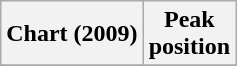<table class="wikitable sortable">
<tr>
<th align="left">Chart (2009)</th>
<th align="center">Peak<br>position</th>
</tr>
<tr>
</tr>
</table>
